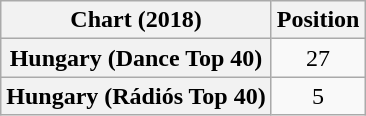<table class="wikitable sortable plainrowheaders" style="text-align:center">
<tr>
<th scope="col">Chart (2018)</th>
<th scope="col">Position</th>
</tr>
<tr>
<th scope="row">Hungary (Dance Top 40)</th>
<td>27</td>
</tr>
<tr>
<th scope="row">Hungary (Rádiós Top 40)</th>
<td>5</td>
</tr>
</table>
